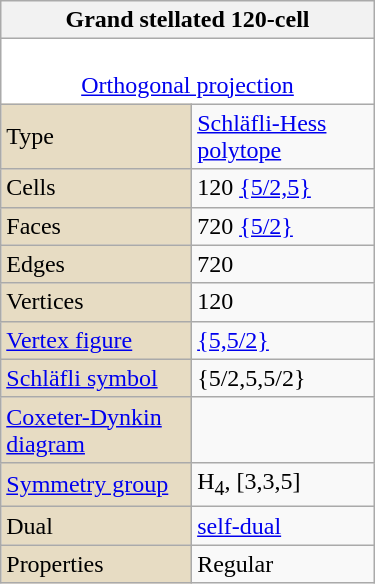<table class="wikitable" align="right" style="margin-left:10px" width="250">
<tr>
<th bgcolor=#e7dcc3 colspan=2>Grand stellated 120-cell</th>
</tr>
<tr>
<td bgcolor=#ffffff align=center colspan=2><br><a href='#'>Orthogonal projection</a></td>
</tr>
<tr>
<td bgcolor=#e7dcc3>Type</td>
<td><a href='#'>Schläfli-Hess polytope</a></td>
</tr>
<tr>
<td bgcolor=#e7dcc3>Cells</td>
<td>120 <a href='#'>{5/2,5}</a></td>
</tr>
<tr>
<td bgcolor=#e7dcc3>Faces</td>
<td>720 <a href='#'>{5/2}</a></td>
</tr>
<tr>
<td bgcolor=#e7dcc3>Edges</td>
<td>720</td>
</tr>
<tr>
<td bgcolor=#e7dcc3>Vertices</td>
<td>120</td>
</tr>
<tr>
<td bgcolor=#e7dcc3><a href='#'>Vertex figure</a></td>
<td><a href='#'>{5,5/2}</a></td>
</tr>
<tr>
<td bgcolor=#e7dcc3><a href='#'>Schläfli symbol</a></td>
<td>{5/2,5,5/2}</td>
</tr>
<tr>
<td bgcolor=#e7dcc3><a href='#'>Coxeter-Dynkin diagram</a></td>
<td></td>
</tr>
<tr>
<td bgcolor=#e7dcc3><a href='#'>Symmetry group</a></td>
<td>H<sub>4</sub>, [3,3,5]</td>
</tr>
<tr>
<td bgcolor=#e7dcc3>Dual</td>
<td><a href='#'>self-dual</a></td>
</tr>
<tr>
<td bgcolor=#e7dcc3>Properties</td>
<td>Regular</td>
</tr>
</table>
